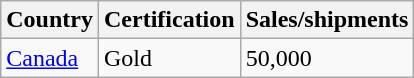<table class="wikitable">
<tr>
<th align="left">Country</th>
<th align="left">Certification</th>
<th align="left">Sales/shipments</th>
</tr>
<tr>
<td><a href='#'>Canada</a></td>
<td>Gold</td>
<td>50,000</td>
</tr>
</table>
